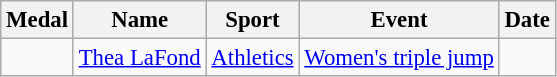<table class="wikitable sortable" style="font-size: 95%;">
<tr>
<th>Medal</th>
<th>Name</th>
<th>Sport</th>
<th>Event</th>
<th>Date</th>
</tr>
<tr>
<td></td>
<td><a href='#'>Thea LaFond</a></td>
<td><a href='#'>Athletics</a></td>
<td><a href='#'>Women's triple jump</a></td>
<td></td>
</tr>
</table>
